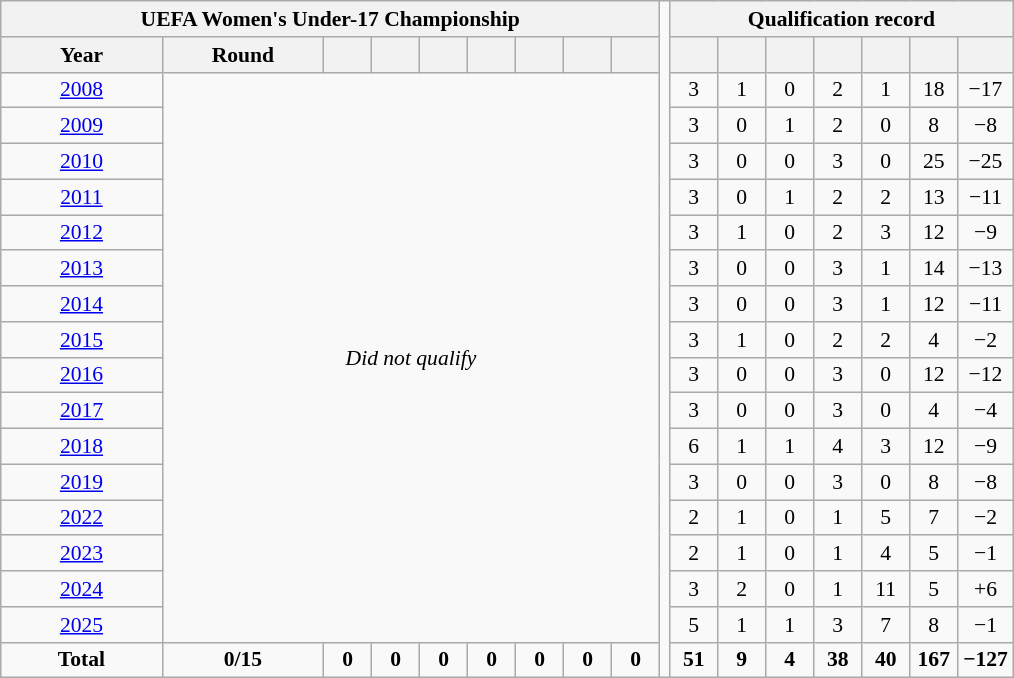<table class="wikitable" style="text-align: center; font-size: 90%;">
<tr>
<th colspan=9>UEFA Women's Under-17 Championship</th>
<td width = 1% rowspan=24></td>
<th colspan=7>Qualification record</th>
</tr>
<tr>
<th width=100>Year</th>
<th width=100>Round</th>
<th width=25></th>
<th width=25></th>
<th width=25></th>
<th width=25></th>
<th width=25></th>
<th width=25></th>
<th width=25></th>
<th width=25></th>
<th width=25></th>
<th width=25></th>
<th width=25></th>
<th width=25></th>
<th width=25></th>
<th width=25></th>
</tr>
<tr>
<td> <a href='#'>2008</a></td>
<td rowspan=16 colspan=8><em>Did not qualify</em></td>
<td>3</td>
<td>1</td>
<td>0</td>
<td>2</td>
<td>1</td>
<td>18</td>
<td>−17</td>
</tr>
<tr>
<td> <a href='#'>2009</a></td>
<td>3</td>
<td>0</td>
<td>1</td>
<td>2</td>
<td>0</td>
<td>8</td>
<td>−8</td>
</tr>
<tr>
<td> <a href='#'>2010</a></td>
<td>3</td>
<td>0</td>
<td>0</td>
<td>3</td>
<td>0</td>
<td>25</td>
<td>−25</td>
</tr>
<tr>
<td> <a href='#'>2011</a></td>
<td>3</td>
<td>0</td>
<td>1</td>
<td>2</td>
<td>2</td>
<td>13</td>
<td>−11</td>
</tr>
<tr>
<td> <a href='#'>2012</a></td>
<td>3</td>
<td>1</td>
<td>0</td>
<td>2</td>
<td>3</td>
<td>12</td>
<td>−9</td>
</tr>
<tr>
<td> <a href='#'>2013</a></td>
<td>3</td>
<td>0</td>
<td>0</td>
<td>3</td>
<td>1</td>
<td>14</td>
<td>−13</td>
</tr>
<tr>
<td> <a href='#'>2014</a></td>
<td>3</td>
<td>0</td>
<td>0</td>
<td>3</td>
<td>1</td>
<td>12</td>
<td>−11</td>
</tr>
<tr>
<td> <a href='#'>2015</a></td>
<td>3</td>
<td>1</td>
<td>0</td>
<td>2</td>
<td>2</td>
<td>4</td>
<td>−2</td>
</tr>
<tr>
<td> <a href='#'>2016</a></td>
<td>3</td>
<td>0</td>
<td>0</td>
<td>3</td>
<td>0</td>
<td>12</td>
<td>−12</td>
</tr>
<tr>
<td> <a href='#'>2017</a></td>
<td>3</td>
<td>0</td>
<td>0</td>
<td>3</td>
<td>0</td>
<td>4</td>
<td>−4</td>
</tr>
<tr>
<td> <a href='#'>2018</a></td>
<td>6</td>
<td>1</td>
<td>1</td>
<td>4</td>
<td>3</td>
<td>12</td>
<td>−9</td>
</tr>
<tr>
<td> <a href='#'>2019</a></td>
<td>3</td>
<td>0</td>
<td>0</td>
<td>3</td>
<td>0</td>
<td>8</td>
<td>−8</td>
</tr>
<tr>
<td> <a href='#'>2022</a></td>
<td>2</td>
<td>1</td>
<td>0</td>
<td>1</td>
<td>5</td>
<td>7</td>
<td>−2</td>
</tr>
<tr>
<td> <a href='#'>2023</a></td>
<td>2</td>
<td>1</td>
<td>0</td>
<td>1</td>
<td>4</td>
<td>5</td>
<td>−1</td>
</tr>
<tr>
<td> <a href='#'>2024</a></td>
<td>3</td>
<td>2</td>
<td>0</td>
<td>1</td>
<td>11</td>
<td>5</td>
<td>+6</td>
</tr>
<tr>
<td> <a href='#'>2025</a></td>
<td>5</td>
<td>1</td>
<td>1</td>
<td>3</td>
<td>7</td>
<td>8</td>
<td>−1</td>
</tr>
<tr>
<td><strong>Total</strong></td>
<td><strong>0/15</strong></td>
<td><strong>0</strong></td>
<td><strong>0</strong></td>
<td><strong>0</strong></td>
<td><strong>0</strong></td>
<td><strong>0</strong></td>
<td><strong>0</strong></td>
<td><strong>0</strong></td>
<td><strong>51</strong></td>
<td><strong>9</strong></td>
<td><strong>4</strong></td>
<td><strong>38</strong></td>
<td><strong>40</strong></td>
<td><strong>167</strong></td>
<td><strong>−127</strong></td>
</tr>
</table>
